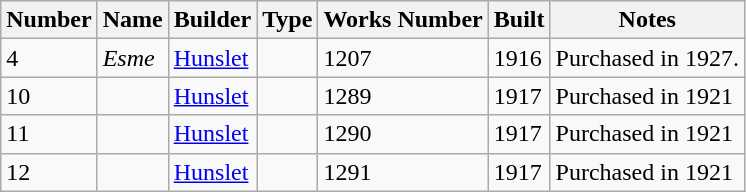<table class="wikitable">
<tr>
<th>Number</th>
<th>Name</th>
<th>Builder</th>
<th>Type</th>
<th>Works Number</th>
<th>Built</th>
<th>Notes</th>
</tr>
<tr>
<td>4</td>
<td><em>Esme</em></td>
<td><a href='#'>Hunslet</a></td>
<td></td>
<td>1207</td>
<td>1916</td>
<td>Purchased in 1927.</td>
</tr>
<tr>
<td>10</td>
<td></td>
<td><a href='#'>Hunslet</a></td>
<td></td>
<td>1289</td>
<td>1917</td>
<td>Purchased in 1921</td>
</tr>
<tr>
<td>11</td>
<td></td>
<td><a href='#'>Hunslet</a></td>
<td></td>
<td>1290</td>
<td>1917</td>
<td>Purchased in 1921</td>
</tr>
<tr>
<td>12</td>
<td></td>
<td><a href='#'>Hunslet</a></td>
<td></td>
<td>1291</td>
<td>1917</td>
<td>Purchased in 1921</td>
</tr>
</table>
